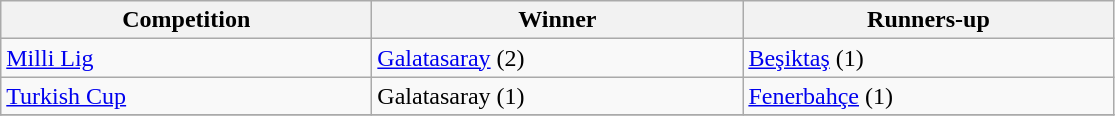<table class="wikitable">
<tr>
<th style="width:15em">Competition</th>
<th style="width:15em">Winner</th>
<th style="width:15em">Runners-up</th>
</tr>
<tr>
<td><a href='#'>Milli Lig</a></td>
<td><a href='#'>Galatasaray</a> (2)</td>
<td><a href='#'>Beşiktaş</a> (1)</td>
</tr>
<tr>
<td><a href='#'>Turkish Cup</a></td>
<td>Galatasaray (1)</td>
<td><a href='#'>Fenerbahçe</a> (1)</td>
</tr>
<tr>
</tr>
</table>
